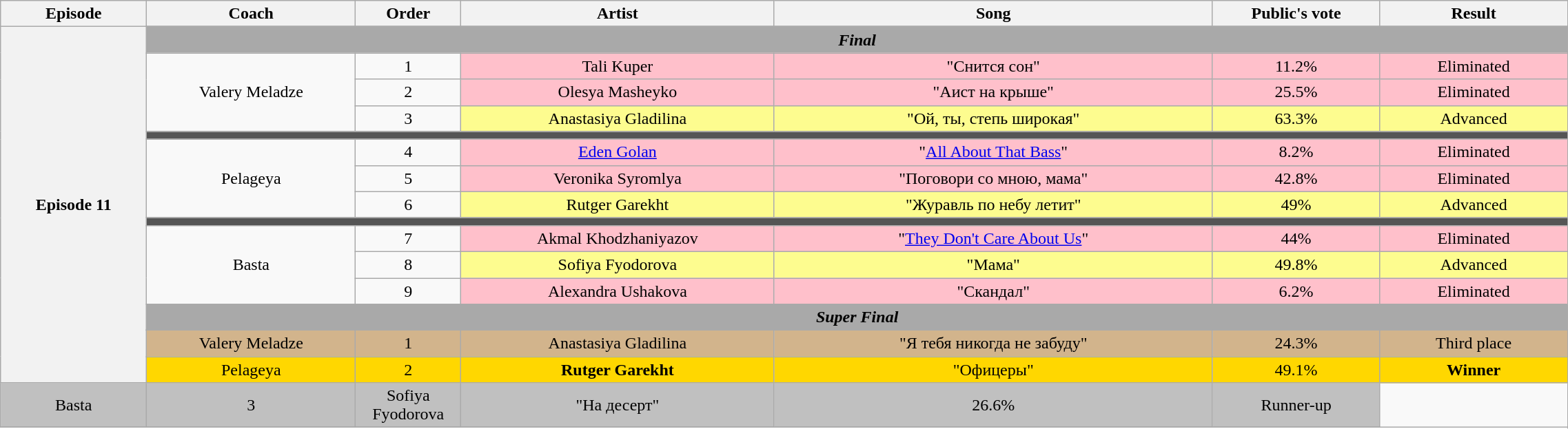<table class="wikitable" style="text-align:center; width:120%;">
<tr>
<th style="width:07%;">Episode</th>
<th style="width:10%;">Coach</th>
<th style="width:05%;">Order</th>
<th style="width:15%;">Artist</th>
<th style="width:21%;">Song</th>
<th style="width:08%;">Public's vote</th>
<th style="width:09%;">Result</th>
</tr>
<tr>
<th rowspan=17 scope="row">Episode 11 <br> </th>
</tr>
<tr>
<td colspan=6 style = "background: darkgray"><strong><em>Final</em></strong></td>
</tr>
<tr>
<td rowspan=3>Valery Meladze</td>
<td>1</td>
<td style="background:pink;">Tali Kuper</td>
<td style="background:pink;">"Снится сон"</td>
<td style="background:pink;">11.2%</td>
<td style="background:pink;">Eliminated</td>
</tr>
<tr>
<td>2</td>
<td style="background:pink;">Olesya Masheyko</td>
<td style="background:pink;">"Аист на крыше"</td>
<td style="background:pink;">25.5%</td>
<td style="background:pink;">Eliminated</td>
</tr>
<tr>
<td>3</td>
<td style="background:#fdfc8f;">Anastasiya Gladilina</td>
<td style="background:#fdfc8f;">"Ой, ты, степь широкая"</td>
<td style="background:#fdfc8f;">63.3%</td>
<td style="background:#fdfc8f;">Advanced</td>
</tr>
<tr>
<td colspan=6 style="background:#555555;"></td>
</tr>
<tr>
<td rowspan=3>Pelageya</td>
<td>4</td>
<td style="background:pink;"><a href='#'>Eden Golan</a></td>
<td style="background:pink;">"<a href='#'>All About That Bass</a>"</td>
<td style="background:pink;">8.2%</td>
<td style="background:pink;">Eliminated</td>
</tr>
<tr>
<td>5</td>
<td style="background:pink;">Veronika Syromlya</td>
<td style="background:pink;">"Поговори со мною, мама"</td>
<td style="background:pink;">42.8%</td>
<td style="background:pink;">Eliminated</td>
</tr>
<tr>
<td>6</td>
<td style="background:#fdfc8f;">Rutger Garekht</td>
<td style="background:#fdfc8f;">"Журавль по небу летит"</td>
<td style="background:#fdfc8f;">49%</td>
<td style="background:#fdfc8f;">Advanced</td>
</tr>
<tr>
<td colspan=6 style="background:#555555;"></td>
</tr>
<tr>
<td rowspan=3>Basta</td>
<td>7</td>
<td style="background:pink;">Akmal Khodzhaniyazov</td>
<td style="background:pink;">"<a href='#'>They Don't Care About Us</a>"</td>
<td style="background:pink;">44%</td>
<td style="background:pink;">Eliminated</td>
</tr>
<tr>
<td>8</td>
<td style="background:#fdfc8f;">Sofiya Fyodorova</td>
<td style="background:#fdfc8f;">"Мама"</td>
<td style="background:#fdfc8f;">49.8%</td>
<td style="background:#fdfc8f;">Advanced</td>
</tr>
<tr>
<td>9</td>
<td style="background:pink;">Alexandra Ushakova</td>
<td style="background:pink;">"Скандал"</td>
<td style="background:pink;">6.2%</td>
<td style="background:pink;">Eliminated</td>
</tr>
<tr>
<td colspan = 6 style = "background: darkgray"><strong><em>Super Final</em></strong></td>
</tr>
<tr>
</tr>
<tr bgcolor="tan">
<td>Valery Meladze</td>
<td>1</td>
<td>Anastasiya Gladilina</td>
<td>"Я тебя никогда не забуду"</td>
<td>24.3%</td>
<td>Third place</td>
</tr>
<tr bgcolor="gold">
<td>Pelageya</td>
<td>2</td>
<td><strong>Rutger Garekht</strong></td>
<td>"Офицеры"</td>
<td>49.1%</td>
<td><strong>Winner</strong></td>
</tr>
<tr bgcolor="silver">
<td>Basta</td>
<td>3</td>
<td>Sofiya Fyodorova</td>
<td>"На десерт"</td>
<td>26.6%</td>
<td>Runner-up</td>
</tr>
<tr>
</tr>
</table>
